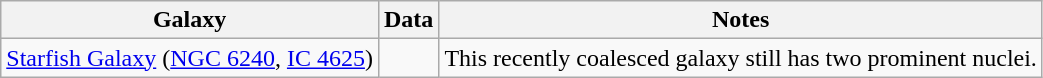<table class="wikitable">
<tr>
<th>Galaxy</th>
<th>Data</th>
<th>Notes</th>
</tr>
<tr>
<td><a href='#'>Starfish Galaxy</a> (<a href='#'>NGC 6240</a>, <a href='#'>IC 4625</a>)</td>
<td></td>
<td>This recently coalesced galaxy still has two prominent nuclei.</td>
</tr>
</table>
